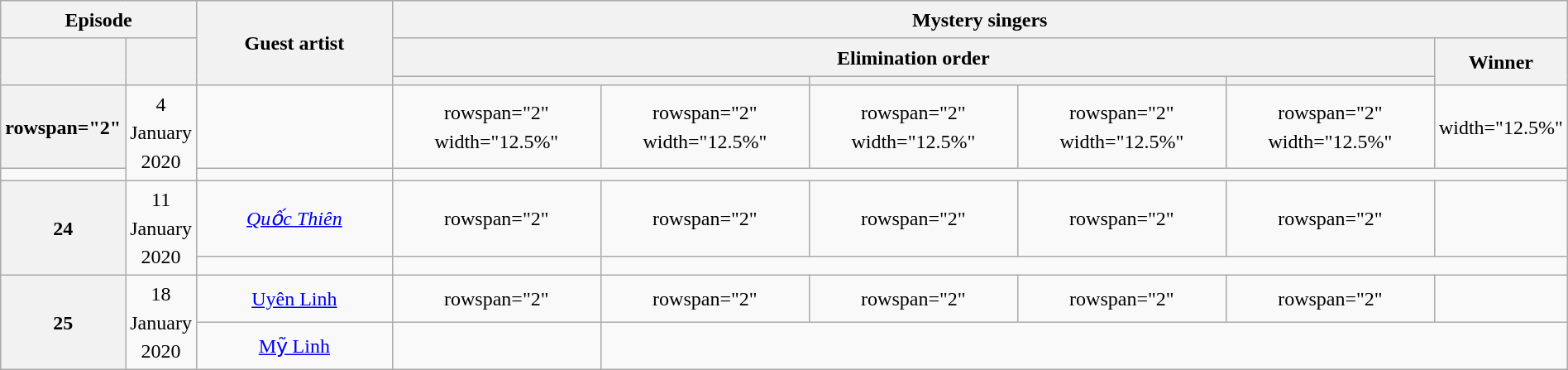<table class="wikitable plainrowheaders mw-collapsible" style="text-align:center; line-height:23px; width:100%;">
<tr>
<th colspan="2" width="1%">Episode</th>
<th rowspan="3" width="12.5%">Guest artist</th>
<th colspan="6">Mystery singers<br></th>
</tr>
<tr>
<th rowspan="2"></th>
<th rowspan="2"></th>
<th colspan="5">Elimination order</th>
<th rowspan="2">Winner</th>
</tr>
<tr>
<th colspan="2"></th>
<th colspan="2"></th>
<th></th>
</tr>
<tr>
<th>rowspan="2" </th>
<td rowspan="2">4 January 2020</td>
<td></td>
<td>rowspan="2" width="12.5%" </td>
<td>rowspan="2" width="12.5%" </td>
<td>rowspan="2" width="12.5%" </td>
<td>rowspan="2" width="12.5%" </td>
<td>rowspan="2" width="12.5%" </td>
<td>width="12.5%" </td>
</tr>
<tr>
<td><em></em></td>
<td></td>
</tr>
<tr>
<th rowspan="2">24</th>
<td rowspan="2">11 January 2020</td>
<td><em><a href='#'>Quốc Thiên</a></em></td>
<td>rowspan="2" </td>
<td>rowspan="2" </td>
<td>rowspan="2" </td>
<td>rowspan="2" </td>
<td>rowspan="2" </td>
<td></td>
</tr>
<tr>
<td></td>
<td></td>
</tr>
<tr>
<th rowspan="2">25</th>
<td rowspan="2">18 January 2020</td>
<td><a href='#'>Uyên Linh</a></td>
<td>rowspan="2" </td>
<td>rowspan="2" </td>
<td>rowspan="2" </td>
<td>rowspan="2" </td>
<td>rowspan="2" </td>
<td></td>
</tr>
<tr>
<td><a href='#'>Mỹ Linh</a></td>
<td></td>
</tr>
</table>
